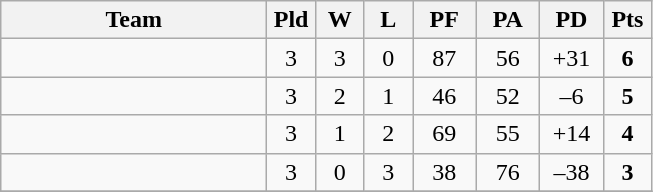<table class=wikitable style="text-align:center">
<tr>
<th width=170>Team</th>
<th width=25>Pld</th>
<th width=25>W</th>
<th width=25>L</th>
<th width=35>PF</th>
<th width=35>PA</th>
<th width=35>PD</th>
<th width=25>Pts</th>
</tr>
<tr>
<td style="text-align:left"></td>
<td>3</td>
<td>3</td>
<td>0</td>
<td>87</td>
<td>56</td>
<td>+31</td>
<td><strong>6</strong></td>
</tr>
<tr>
<td style="text-align:left"></td>
<td>3</td>
<td>2</td>
<td>1</td>
<td>46</td>
<td>52</td>
<td>–6</td>
<td><strong>5</strong></td>
</tr>
<tr>
<td style="text-align:left"></td>
<td>3</td>
<td>1</td>
<td>2</td>
<td>69</td>
<td>55</td>
<td>+14</td>
<td><strong>4</strong></td>
</tr>
<tr>
<td style="text-align:left"></td>
<td>3</td>
<td>0</td>
<td>3</td>
<td>38</td>
<td>76</td>
<td>–38</td>
<td><strong>3</strong></td>
</tr>
<tr>
</tr>
</table>
